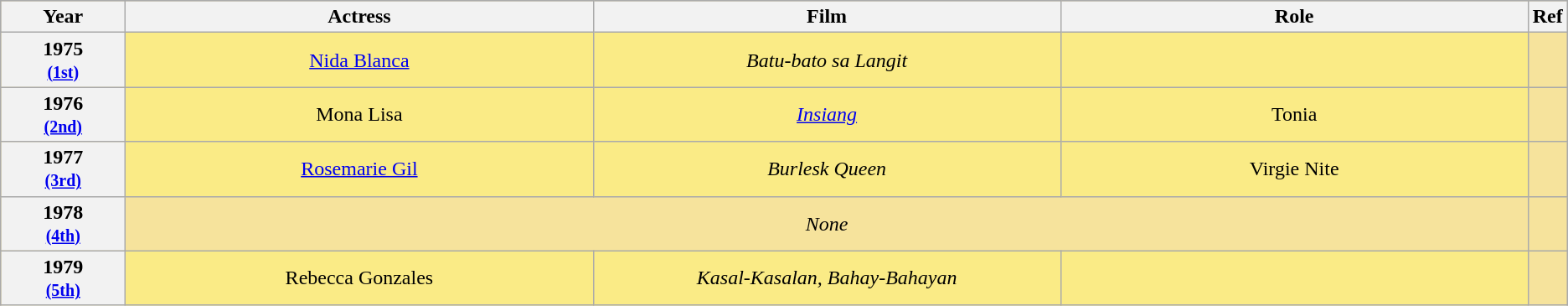<table class="wikitable" rowspan="2" style="text-align:center; background: #f6e39c">
<tr style="background:#bebebe;">
<th scope="col" style="width:8%;">Year</th>
<th scope="col" style="width:30%;">Actress</th>
<th scope="col" style="width:30%;">Film</th>
<th scope="col" style="width:30%;">Role</th>
<th scope="col" style="width:2%;">Ref</th>
</tr>
<tr>
<th scope="row" style="text-align:center">1975 <br><small><a href='#'>(1st)</a> </small></th>
<td style="background:#FAEB86"><a href='#'>Nida Blanca</a></td>
<td style="background:#FAEB86"><em>Batu-bato sa Langit</em></td>
<td style="background:#FAEB86"></td>
<td></td>
</tr>
<tr>
<th scope="row" style="text-align:center">1976 <br><small><a href='#'>(2nd)</a> </small></th>
<td style="background:#FAEB86">Mona Lisa</td>
<td style="background:#FAEB86"><em><a href='#'>Insiang</a></em></td>
<td style="background:#FAEB86">Tonia</td>
<td></td>
</tr>
<tr>
<th scope="row" style="text-align:center">1977 <br><small><a href='#'>(3rd)</a> </small></th>
<td style="background:#FAEB86"><a href='#'>Rosemarie Gil</a> </td>
<td style="background:#FAEB86"><em>Burlesk Queen</em></td>
<td style="background:#FAEB86">Virgie Nite</td>
<td></td>
</tr>
<tr>
<th scope="row" style="text-align:center">1978 <br><small><a href='#'>(4th)</a> </small></th>
<td colspan=3><em>None</em></td>
<td></td>
</tr>
<tr>
<th scope="row" style="text-align:center">1979 <br><small><a href='#'>(5th)</a> </small></th>
<td style="background:#FAEB86">Rebecca Gonzales</td>
<td style="background:#FAEB86"><em>Kasal-Kasalan, Bahay-Bahayan</em></td>
<td style="background:#FAEB86"></td>
<td></td>
</tr>
</table>
